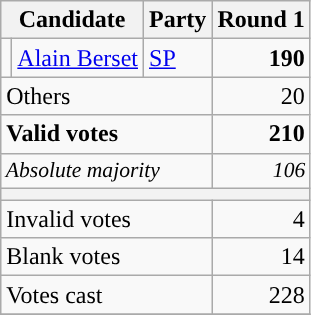<table class="wikitable" style="text-align:right;">
<tr>
<th colspan=2>Candidate</th>
<th>Party</th>
<th>Round 1</th>
</tr>
<tr>
<td style="background-color:"></td>
<td style="text-align:left;"><a href='#'>Alain Berset</a></td>
<td style="text-align:left;"><a href='#'>SP</a></td>
<td><strong>190</strong></td>
</tr>
<tr>
<td colspan=3 style="text-align:left;">Others</td>
<td>20</td>
</tr>
<tr style="font-weight:bold;">
<td colspan=3 style="text-align:left;">Valid votes</td>
<td>210</td>
</tr>
<tr style="font-style:italic; font-size:90%;">
<td colspan=3 style="text-align:left;">Absolute majority</td>
<td>106</td>
</tr>
<tr>
<th colspan=10></th>
</tr>
<tr>
<td colspan=3 style="text-align:left;">Invalid votes</td>
<td>4</td>
</tr>
<tr>
<td colspan=3 style="text-align:left;">Blank votes</td>
<td>14</td>
</tr>
<tr>
<td colspan=3 style="text-align:left;">Votes cast</td>
<td>228</td>
</tr>
<tr>
</tr>
</table>
